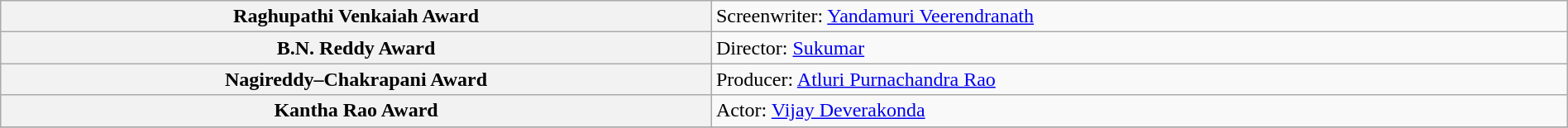<table class="wikitable plainrowheaders" style="width:100%;">
<tr>
<th scope="row"><strong>Raghupathi Venkaiah Award</strong></th>
<td>Screenwriter: <a href='#'>Yandamuri Veerendranath</a></td>
</tr>
<tr>
<th scope="row"><strong>B.N. Reddy Award</strong></th>
<td>Director: <a href='#'>Sukumar</a></td>
</tr>
<tr>
<th scope="row"><strong>Nagireddy–Chakrapani Award</strong></th>
<td>Producer: <a href='#'>Atluri Purnachandra Rao</a></td>
</tr>
<tr>
<th scope="row"><strong>Kantha Rao Award</strong></th>
<td>Actor: <a href='#'>Vijay Deverakonda</a></td>
</tr>
<tr>
</tr>
</table>
